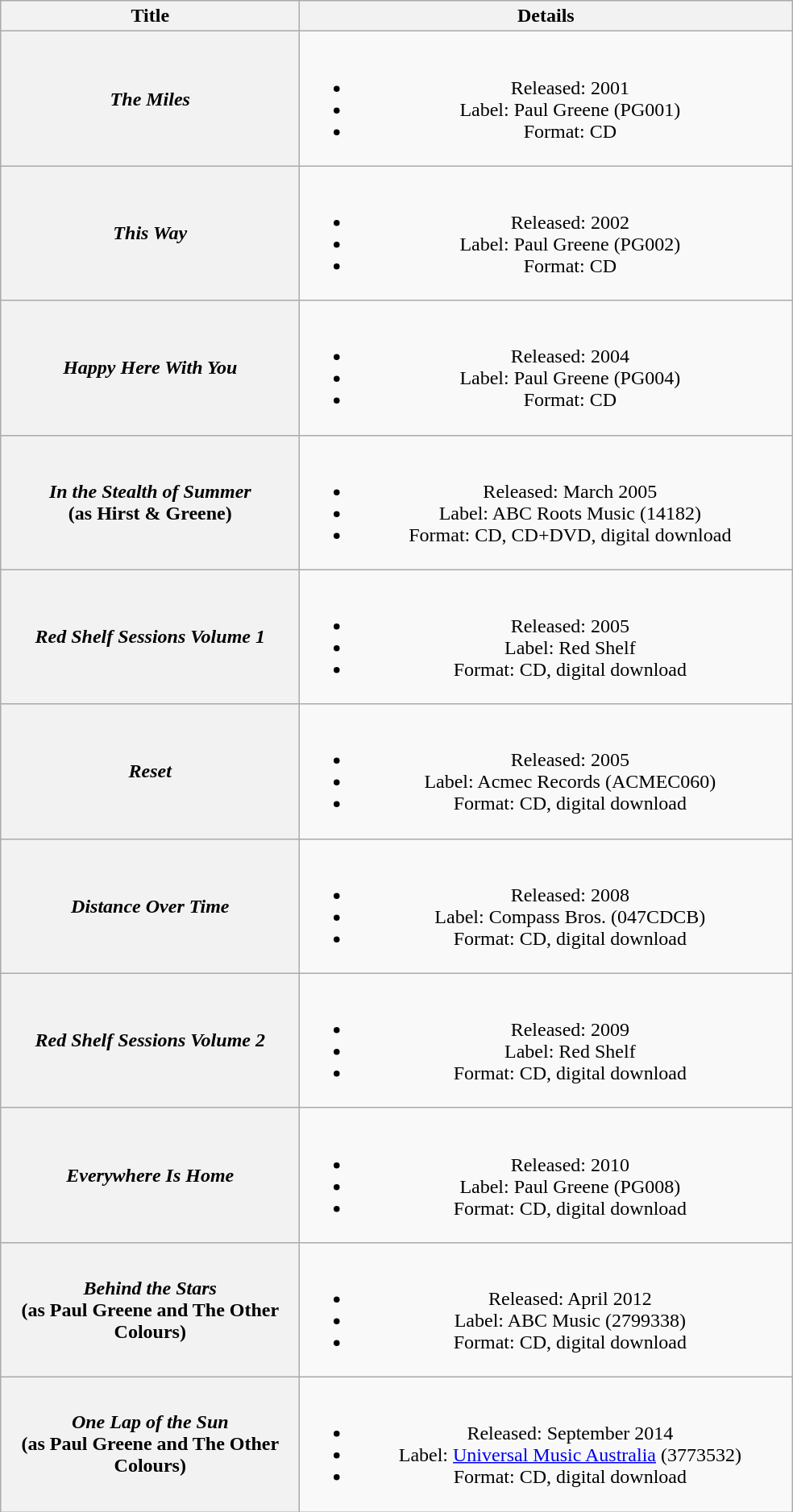<table class="wikitable plainrowheaders" style="text-align:center;" border="1">
<tr>
<th scope="col" style="width:15em;">Title</th>
<th scope="col" style="width:25em;">Details</th>
</tr>
<tr>
<th scope="row"><em>The Miles</em></th>
<td><br><ul><li>Released: 2001</li><li>Label: Paul Greene (PG001)</li><li>Format: CD</li></ul></td>
</tr>
<tr>
<th scope="row"><em>This Way</em></th>
<td><br><ul><li>Released: 2002</li><li>Label: Paul Greene (PG002)</li><li>Format: CD</li></ul></td>
</tr>
<tr>
<th scope="row"><em>Happy Here With You</em></th>
<td><br><ul><li>Released: 2004</li><li>Label: Paul Greene (PG004)</li><li>Format: CD</li></ul></td>
</tr>
<tr>
<th scope="row"><em>In the Stealth of Summer</em> <br>(as Hirst & Greene)</th>
<td><br><ul><li>Released: March 2005</li><li>Label: ABC Roots Music (14182)</li><li>Format: CD, CD+DVD, digital download</li></ul></td>
</tr>
<tr>
<th scope="row"><em>Red Shelf Sessions Volume 1</em></th>
<td><br><ul><li>Released: 2005</li><li>Label: Red Shelf</li><li>Format: CD, digital download</li></ul></td>
</tr>
<tr>
<th scope="row"><em>Reset</em></th>
<td><br><ul><li>Released: 2005</li><li>Label: Acmec Records (ACMEC060)</li><li>Format: CD, digital download</li></ul></td>
</tr>
<tr>
<th scope="row"><em>Distance Over Time</em></th>
<td><br><ul><li>Released: 2008</li><li>Label: Compass Bros. (047CDCB)</li><li>Format: CD, digital download</li></ul></td>
</tr>
<tr>
<th scope="row"><em>Red Shelf Sessions Volume 2</em></th>
<td><br><ul><li>Released: 2009</li><li>Label: Red Shelf</li><li>Format: CD, digital download</li></ul></td>
</tr>
<tr>
<th scope="row"><em>Everywhere Is Home</em></th>
<td><br><ul><li>Released: 2010</li><li>Label: Paul Greene (PG008)</li><li>Format: CD, digital download</li></ul></td>
</tr>
<tr>
<th scope="row"><em>Behind the Stars</em> <br>(as Paul Greene and The Other Colours)</th>
<td><br><ul><li>Released: April 2012</li><li>Label: ABC Music (2799338)</li><li>Format: CD, digital download</li></ul></td>
</tr>
<tr>
<th scope="row"><em>One Lap of the Sun</em> <br>(as Paul Greene and The Other Colours)</th>
<td><br><ul><li>Released: September 2014</li><li>Label: <a href='#'>Universal Music Australia</a> (3773532)</li><li>Format: CD, digital download</li></ul></td>
</tr>
</table>
